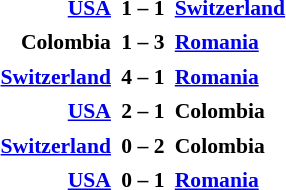<table cellpadding="2" style="font-size:90%; margin: 0 auto;">
<tr>
<td style="width:40%; text-align:right;"><strong><a href='#'>USA</a></strong></td>
<td align=center><strong>1 – 1</strong></td>
<td><strong><a href='#'>Switzerland</a></strong></td>
</tr>
<tr>
<td style="width:40%; text-align:right;"><strong>Colombia</strong></td>
<td align=center><strong>1 – 3</strong></td>
<td><strong><a href='#'>Romania</a></strong></td>
</tr>
<tr>
<td style="width:40%; text-align:right;"><strong><a href='#'>Switzerland</a></strong></td>
<td align=center><strong>4 – 1</strong></td>
<td><strong><a href='#'>Romania</a></strong></td>
</tr>
<tr>
<td style="width:40%; text-align:right;"><strong><a href='#'>USA</a></strong></td>
<td align=center><strong>2 – 1</strong></td>
<td><strong>Colombia</strong></td>
</tr>
<tr>
<td style="width:40%; text-align:right;"><strong><a href='#'>Switzerland</a></strong></td>
<td align=center><strong>0 – 2</strong></td>
<td><strong>Colombia</strong></td>
</tr>
<tr>
<td style="width:40%; text-align:right;"><strong><a href='#'>USA</a></strong></td>
<td align=center><strong>0 – 1</strong></td>
<td><strong><a href='#'>Romania</a></strong></td>
</tr>
</table>
